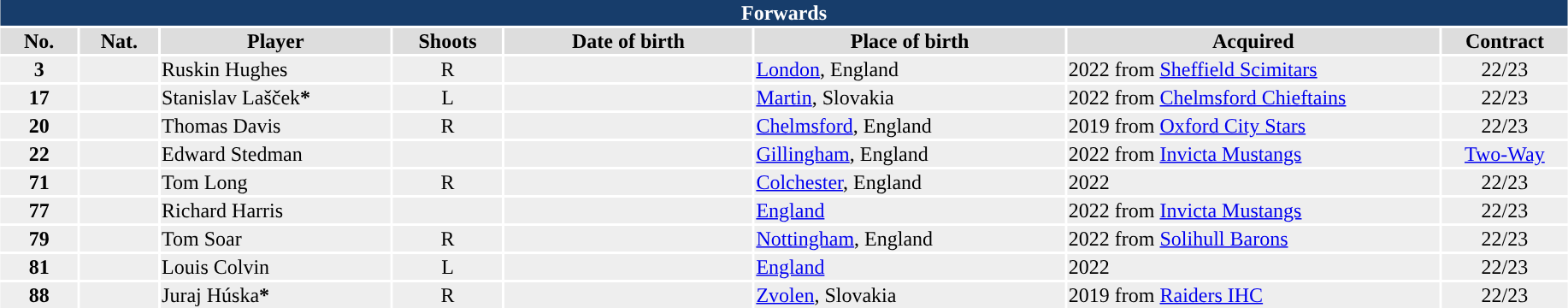<table class="toccolours"  style="width:97%; clear:both; margin:1.5em auto; text-align:center;">
<tr style="background:#ddd;">
<th colspan="11" style="background:#173d6b; color:white;”">Forwards</th>
</tr>
<tr style="background:#ddd;">
<th width=5%>No.</th>
<th width=5%>Nat.</th>
<th !width=22%>Player</th>
<th width=7%>Shoots</th>
<th width=16%>Date of birth</th>
<th width=20%>Place of birth</th>
<th width=24%>Acquired</th>
<td><strong>Contract</strong></td>
</tr>
<tr style="background:#eee;">
<td><strong>3</strong></td>
<td></td>
<td align=left>Ruskin Hughes</td>
<td>R</td>
<td align=left></td>
<td align=left><a href='#'>London</a>, England</td>
<td align=left>2022 from <a href='#'>Sheffield Scimitars</a></td>
<td>22/23</td>
</tr>
<tr style="background:#eee;">
<td><strong>17</strong></td>
<td></td>
<td align=left>Stanislav Lašček<strong>*</strong></td>
<td>L</td>
<td align=left></td>
<td align=left><a href='#'>Martin</a>, Slovakia</td>
<td align=left>2022 from <a href='#'>Chelmsford Chieftains</a></td>
<td>22/23</td>
</tr>
<tr style="background:#eee;">
<td><strong>20</strong></td>
<td></td>
<td align=left>Thomas Davis</td>
<td>R</td>
<td align=left></td>
<td align=left><a href='#'>Chelmsford</a>, England</td>
<td align=left>2019 from <a href='#'>Oxford City Stars</a></td>
<td>22/23</td>
</tr>
<tr style="background:#eee;">
<td><strong>22</strong></td>
<td></td>
<td align=left>Edward Stedman</td>
<td></td>
<td align=left></td>
<td align=left><a href='#'>Gillingham</a>, England</td>
<td align=left>2022 from <a href='#'>Invicta Mustangs</a></td>
<td><a href='#'>Two-Way</a></td>
</tr>
<tr style="background:#eee;">
<td><strong>71</strong></td>
<td></td>
<td align=left>Tom Long</td>
<td>R</td>
<td align=left></td>
<td align=left><a href='#'>Colchester</a>, England</td>
<td align=left>2022</td>
<td>22/23</td>
</tr>
<tr style="background:#eee;">
<td><strong>77</strong></td>
<td></td>
<td align=left>Richard Harris</td>
<td></td>
<td align=left></td>
<td align=left><a href='#'>England</a></td>
<td align=left>2022 from <a href='#'>Invicta Mustangs</a></td>
<td>22/23</td>
</tr>
<tr style="background:#eee;">
<td><strong>79</strong></td>
<td></td>
<td align=left>Tom Soar</td>
<td>R</td>
<td align=left></td>
<td align=left><a href='#'>Nottingham</a>, England</td>
<td align=left>2022 from <a href='#'>Solihull Barons</a></td>
<td>22/23</td>
</tr>
<tr style="background:#eee;">
<td><strong>81</strong></td>
<td></td>
<td align=left>Louis Colvin</td>
<td>L</td>
<td align=left></td>
<td align=left><a href='#'>England</a></td>
<td align=left>2022</td>
<td>22/23</td>
</tr>
<tr style="background:#eee;">
<td><strong>88</strong></td>
<td></td>
<td align=left>Juraj Húska<strong>*</strong></td>
<td>R</td>
<td align=left></td>
<td align=left><a href='#'>Zvolen</a>, Slovakia</td>
<td align=left>2019 from <a href='#'>Raiders IHC</a></td>
<td>22/23</td>
</tr>
</table>
